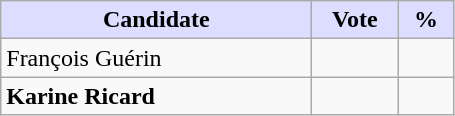<table class="wikitable">
<tr>
<th style="background:#ddf; width:200px;">Candidate</th>
<th style="background:#ddf; width:50px;">Vote</th>
<th style="background:#ddf; width:30px;">%</th>
</tr>
<tr>
<td>François Guérin</td>
<td></td>
<td></td>
</tr>
<tr>
<td><strong>Karine Ricard</strong></td>
<td></td>
<td></td>
</tr>
</table>
